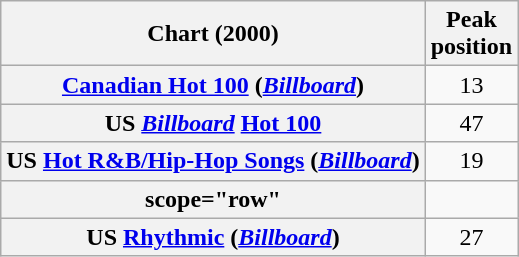<table class="wikitable plainrowheaders sortable" style="text-align:center;">
<tr>
<th scope="col">Chart (2000)</th>
<th scope="col">Peak<br>position</th>
</tr>
<tr>
<th scope="row"><a href='#'>Canadian Hot 100</a> (<a href='#'><em>Billboard</em></a>)</th>
<td align="center">13</td>
</tr>
<tr>
<th scope="row">US <a href='#'><em>Billboard</em></a> <a href='#'>Hot 100</a></th>
<td align="center">47</td>
</tr>
<tr>
<th scope="row">US <a href='#'>Hot R&B/Hip-Hop Songs</a> (<a href='#'><em>Billboard</em></a>)</th>
<td align="center">19</td>
</tr>
<tr>
<th>scope="row" </th>
</tr>
<tr>
<th scope="row">US <a href='#'>Rhythmic</a> (<a href='#'><em>Billboard</em></a>)</th>
<td align="center">27</td>
</tr>
</table>
